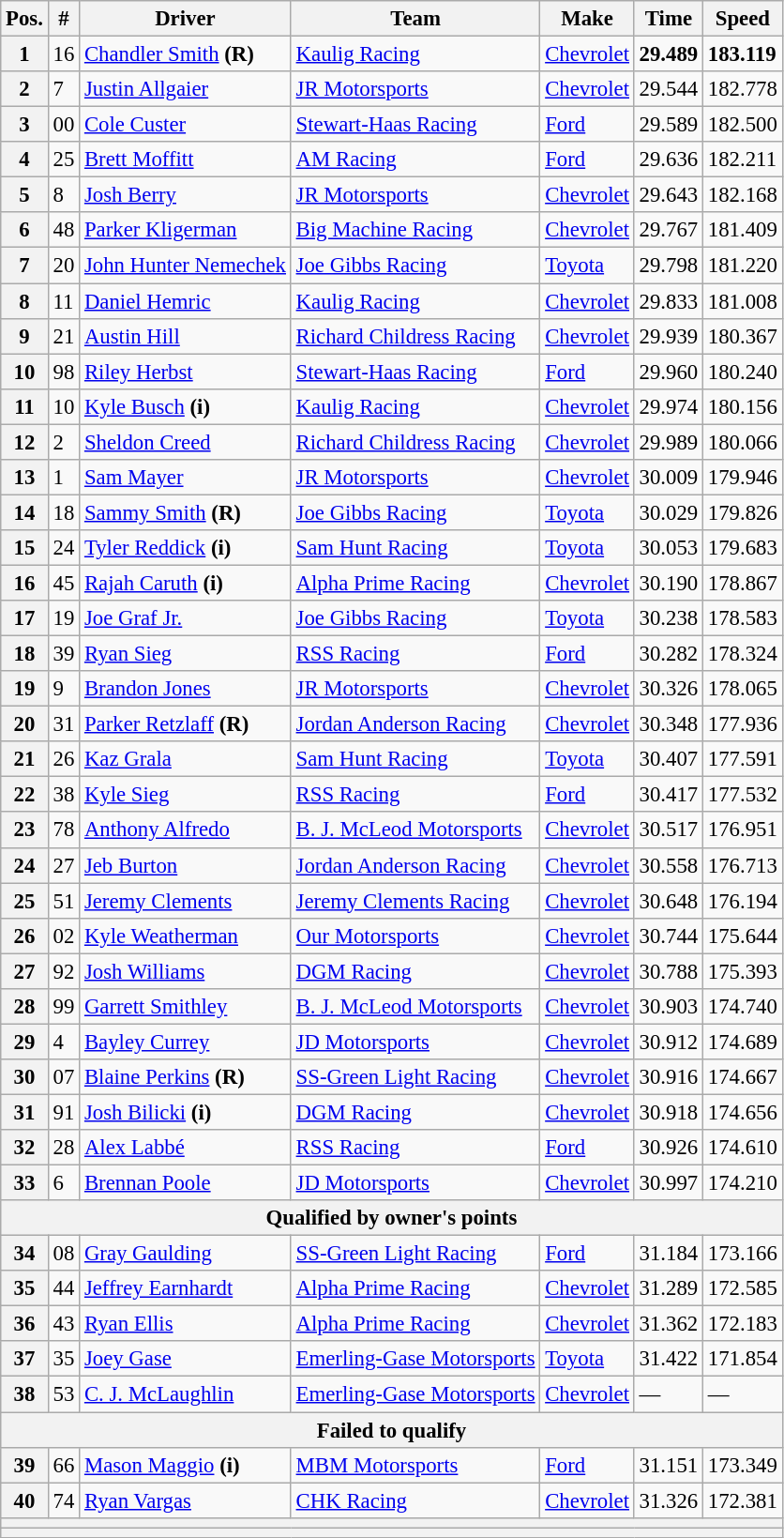<table class="wikitable" style="font-size:95%">
<tr>
<th>Pos.</th>
<th>#</th>
<th>Driver</th>
<th>Team</th>
<th>Make</th>
<th>Time</th>
<th>Speed</th>
</tr>
<tr>
<th>1</th>
<td>16</td>
<td><a href='#'>Chandler Smith</a> <strong>(R)</strong></td>
<td><a href='#'>Kaulig Racing</a></td>
<td><a href='#'>Chevrolet</a></td>
<td><strong>29.489</strong></td>
<td><strong>183.119</strong></td>
</tr>
<tr>
<th>2</th>
<td>7</td>
<td><a href='#'>Justin Allgaier</a></td>
<td><a href='#'>JR Motorsports</a></td>
<td><a href='#'>Chevrolet</a></td>
<td>29.544</td>
<td>182.778</td>
</tr>
<tr>
<th>3</th>
<td>00</td>
<td><a href='#'>Cole Custer</a></td>
<td><a href='#'>Stewart-Haas Racing</a></td>
<td><a href='#'>Ford</a></td>
<td>29.589</td>
<td>182.500</td>
</tr>
<tr>
<th>4</th>
<td>25</td>
<td><a href='#'>Brett Moffitt</a></td>
<td><a href='#'>AM Racing</a></td>
<td><a href='#'>Ford</a></td>
<td>29.636</td>
<td>182.211</td>
</tr>
<tr>
<th>5</th>
<td>8</td>
<td><a href='#'>Josh Berry</a></td>
<td><a href='#'>JR Motorsports</a></td>
<td><a href='#'>Chevrolet</a></td>
<td>29.643</td>
<td>182.168</td>
</tr>
<tr>
<th>6</th>
<td>48</td>
<td><a href='#'>Parker Kligerman</a></td>
<td><a href='#'>Big Machine Racing</a></td>
<td><a href='#'>Chevrolet</a></td>
<td>29.767</td>
<td>181.409</td>
</tr>
<tr>
<th>7</th>
<td>20</td>
<td><a href='#'>John Hunter Nemechek</a></td>
<td><a href='#'>Joe Gibbs Racing</a></td>
<td><a href='#'>Toyota</a></td>
<td>29.798</td>
<td>181.220</td>
</tr>
<tr>
<th>8</th>
<td>11</td>
<td><a href='#'>Daniel Hemric</a></td>
<td><a href='#'>Kaulig Racing</a></td>
<td><a href='#'>Chevrolet</a></td>
<td>29.833</td>
<td>181.008</td>
</tr>
<tr>
<th>9</th>
<td>21</td>
<td><a href='#'>Austin Hill</a></td>
<td><a href='#'>Richard Childress Racing</a></td>
<td><a href='#'>Chevrolet</a></td>
<td>29.939</td>
<td>180.367</td>
</tr>
<tr>
<th>10</th>
<td>98</td>
<td><a href='#'>Riley Herbst</a></td>
<td><a href='#'>Stewart-Haas Racing</a></td>
<td><a href='#'>Ford</a></td>
<td>29.960</td>
<td>180.240</td>
</tr>
<tr>
<th>11</th>
<td>10</td>
<td><a href='#'>Kyle Busch</a> <strong>(i)</strong></td>
<td><a href='#'>Kaulig Racing</a></td>
<td><a href='#'>Chevrolet</a></td>
<td>29.974</td>
<td>180.156</td>
</tr>
<tr>
<th>12</th>
<td>2</td>
<td><a href='#'>Sheldon Creed</a></td>
<td><a href='#'>Richard Childress Racing</a></td>
<td><a href='#'>Chevrolet</a></td>
<td>29.989</td>
<td>180.066</td>
</tr>
<tr>
<th>13</th>
<td>1</td>
<td><a href='#'>Sam Mayer</a></td>
<td><a href='#'>JR Motorsports</a></td>
<td><a href='#'>Chevrolet</a></td>
<td>30.009</td>
<td>179.946</td>
</tr>
<tr>
<th>14</th>
<td>18</td>
<td><a href='#'>Sammy Smith</a> <strong>(R)</strong></td>
<td><a href='#'>Joe Gibbs Racing</a></td>
<td><a href='#'>Toyota</a></td>
<td>30.029</td>
<td>179.826</td>
</tr>
<tr>
<th>15</th>
<td>24</td>
<td><a href='#'>Tyler Reddick</a> <strong>(i)</strong></td>
<td><a href='#'>Sam Hunt Racing</a></td>
<td><a href='#'>Toyota</a></td>
<td>30.053</td>
<td>179.683</td>
</tr>
<tr>
<th>16</th>
<td>45</td>
<td><a href='#'>Rajah Caruth</a> <strong>(i)</strong></td>
<td><a href='#'>Alpha Prime Racing</a></td>
<td><a href='#'>Chevrolet</a></td>
<td>30.190</td>
<td>178.867</td>
</tr>
<tr>
<th>17</th>
<td>19</td>
<td><a href='#'>Joe Graf Jr.</a></td>
<td><a href='#'>Joe Gibbs Racing</a></td>
<td><a href='#'>Toyota</a></td>
<td>30.238</td>
<td>178.583</td>
</tr>
<tr>
<th>18</th>
<td>39</td>
<td><a href='#'>Ryan Sieg</a></td>
<td><a href='#'>RSS Racing</a></td>
<td><a href='#'>Ford</a></td>
<td>30.282</td>
<td>178.324</td>
</tr>
<tr>
<th>19</th>
<td>9</td>
<td><a href='#'>Brandon Jones</a></td>
<td><a href='#'>JR Motorsports</a></td>
<td><a href='#'>Chevrolet</a></td>
<td>30.326</td>
<td>178.065</td>
</tr>
<tr>
<th>20</th>
<td>31</td>
<td><a href='#'>Parker Retzlaff</a> <strong>(R)</strong></td>
<td><a href='#'>Jordan Anderson Racing</a></td>
<td><a href='#'>Chevrolet</a></td>
<td>30.348</td>
<td>177.936</td>
</tr>
<tr>
<th>21</th>
<td>26</td>
<td><a href='#'>Kaz Grala</a></td>
<td><a href='#'>Sam Hunt Racing</a></td>
<td><a href='#'>Toyota</a></td>
<td>30.407</td>
<td>177.591</td>
</tr>
<tr>
<th>22</th>
<td>38</td>
<td><a href='#'>Kyle Sieg</a></td>
<td><a href='#'>RSS Racing</a></td>
<td><a href='#'>Ford</a></td>
<td>30.417</td>
<td>177.532</td>
</tr>
<tr>
<th>23</th>
<td>78</td>
<td><a href='#'>Anthony Alfredo</a></td>
<td><a href='#'>B. J. McLeod Motorsports</a></td>
<td><a href='#'>Chevrolet</a></td>
<td>30.517</td>
<td>176.951</td>
</tr>
<tr>
<th>24</th>
<td>27</td>
<td><a href='#'>Jeb Burton</a></td>
<td><a href='#'>Jordan Anderson Racing</a></td>
<td><a href='#'>Chevrolet</a></td>
<td>30.558</td>
<td>176.713</td>
</tr>
<tr>
<th>25</th>
<td>51</td>
<td><a href='#'>Jeremy Clements</a></td>
<td><a href='#'>Jeremy Clements Racing</a></td>
<td><a href='#'>Chevrolet</a></td>
<td>30.648</td>
<td>176.194</td>
</tr>
<tr>
<th>26</th>
<td>02</td>
<td><a href='#'>Kyle Weatherman</a></td>
<td><a href='#'>Our Motorsports</a></td>
<td><a href='#'>Chevrolet</a></td>
<td>30.744</td>
<td>175.644</td>
</tr>
<tr>
<th>27</th>
<td>92</td>
<td><a href='#'>Josh Williams</a></td>
<td><a href='#'>DGM Racing</a></td>
<td><a href='#'>Chevrolet</a></td>
<td>30.788</td>
<td>175.393</td>
</tr>
<tr>
<th>28</th>
<td>99</td>
<td><a href='#'>Garrett Smithley</a></td>
<td><a href='#'>B. J. McLeod Motorsports</a></td>
<td><a href='#'>Chevrolet</a></td>
<td>30.903</td>
<td>174.740</td>
</tr>
<tr>
<th>29</th>
<td>4</td>
<td><a href='#'>Bayley Currey</a></td>
<td><a href='#'>JD Motorsports</a></td>
<td><a href='#'>Chevrolet</a></td>
<td>30.912</td>
<td>174.689</td>
</tr>
<tr>
<th>30</th>
<td>07</td>
<td><a href='#'>Blaine Perkins</a> <strong>(R)</strong></td>
<td><a href='#'>SS-Green Light Racing</a></td>
<td><a href='#'>Chevrolet</a></td>
<td>30.916</td>
<td>174.667</td>
</tr>
<tr>
<th>31</th>
<td>91</td>
<td><a href='#'>Josh Bilicki</a> <strong>(i)</strong></td>
<td><a href='#'>DGM Racing</a></td>
<td><a href='#'>Chevrolet</a></td>
<td>30.918</td>
<td>174.656</td>
</tr>
<tr>
<th>32</th>
<td>28</td>
<td><a href='#'>Alex Labbé</a></td>
<td><a href='#'>RSS Racing</a></td>
<td><a href='#'>Ford</a></td>
<td>30.926</td>
<td>174.610</td>
</tr>
<tr>
<th>33</th>
<td>6</td>
<td><a href='#'>Brennan Poole</a></td>
<td><a href='#'>JD Motorsports</a></td>
<td><a href='#'>Chevrolet</a></td>
<td>30.997</td>
<td>174.210</td>
</tr>
<tr>
<th colspan="7">Qualified by owner's points</th>
</tr>
<tr>
<th>34</th>
<td>08</td>
<td><a href='#'>Gray Gaulding</a></td>
<td><a href='#'>SS-Green Light Racing</a></td>
<td><a href='#'>Ford</a></td>
<td>31.184</td>
<td>173.166</td>
</tr>
<tr>
<th>35</th>
<td>44</td>
<td><a href='#'>Jeffrey Earnhardt</a></td>
<td><a href='#'>Alpha Prime Racing</a></td>
<td><a href='#'>Chevrolet</a></td>
<td>31.289</td>
<td>172.585</td>
</tr>
<tr>
<th>36</th>
<td>43</td>
<td><a href='#'>Ryan Ellis</a></td>
<td><a href='#'>Alpha Prime Racing</a></td>
<td><a href='#'>Chevrolet</a></td>
<td>31.362</td>
<td>172.183</td>
</tr>
<tr>
<th>37</th>
<td>35</td>
<td><a href='#'>Joey Gase</a></td>
<td><a href='#'>Emerling-Gase Motorsports</a></td>
<td><a href='#'>Toyota</a></td>
<td>31.422</td>
<td>171.854</td>
</tr>
<tr>
<th>38</th>
<td>53</td>
<td><a href='#'>C. J. McLaughlin</a></td>
<td><a href='#'>Emerling-Gase Motorsports</a></td>
<td><a href='#'>Chevrolet</a></td>
<td>—</td>
<td>—</td>
</tr>
<tr>
<th colspan="7">Failed to qualify</th>
</tr>
<tr>
<th>39</th>
<td>66</td>
<td><a href='#'>Mason Maggio</a> <strong>(i)</strong></td>
<td><a href='#'>MBM Motorsports</a></td>
<td><a href='#'>Ford</a></td>
<td>31.151</td>
<td>173.349</td>
</tr>
<tr>
<th>40</th>
<td>74</td>
<td><a href='#'>Ryan Vargas</a></td>
<td><a href='#'>CHK Racing</a></td>
<td><a href='#'>Chevrolet</a></td>
<td>31.326</td>
<td>172.381</td>
</tr>
<tr>
<th colspan="7"></th>
</tr>
<tr>
<th colspan="7"></th>
</tr>
</table>
